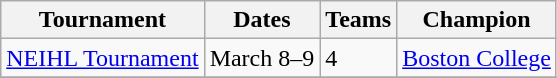<table class="wikitable">
<tr>
<th>Tournament</th>
<th>Dates</th>
<th>Teams</th>
<th>Champion</th>
</tr>
<tr>
<td><a href='#'>NEIHL Tournament</a></td>
<td>March 8–9</td>
<td>4</td>
<td><a href='#'>Boston College</a></td>
</tr>
<tr>
</tr>
</table>
